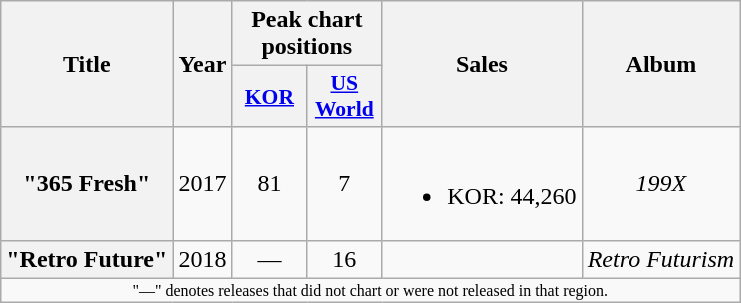<table class="wikitable plainrowheaders" style="text-align:center;">
<tr>
<th scope="col" rowspan="2">Title</th>
<th scope="col" rowspan="2">Year</th>
<th scope="col" colspan="2">Peak chart positions</th>
<th scope="col" rowspan="2">Sales</th>
<th scope="col" rowspan="2">Album</th>
</tr>
<tr>
<th scope="col" style="width:3em;font-size:90%;"><a href='#'>KOR</a><br></th>
<th scope="col" style="width:3em;font-size:90%;"><a href='#'>US World</a><br></th>
</tr>
<tr>
<th scope="row">"365 Fresh"</th>
<td>2017</td>
<td>81</td>
<td>7</td>
<td><br><ul><li>KOR: 44,260</li></ul></td>
<td><em>199X</em></td>
</tr>
<tr>
<th scope="row">"Retro Future"</th>
<td>2018</td>
<td>—</td>
<td>16</td>
<td></td>
<td><em>Retro Futurism</em></td>
</tr>
<tr>
<td colspan="7" style="font-size:8pt;">"—" denotes releases that did not chart or were not released in that region.</td>
</tr>
</table>
